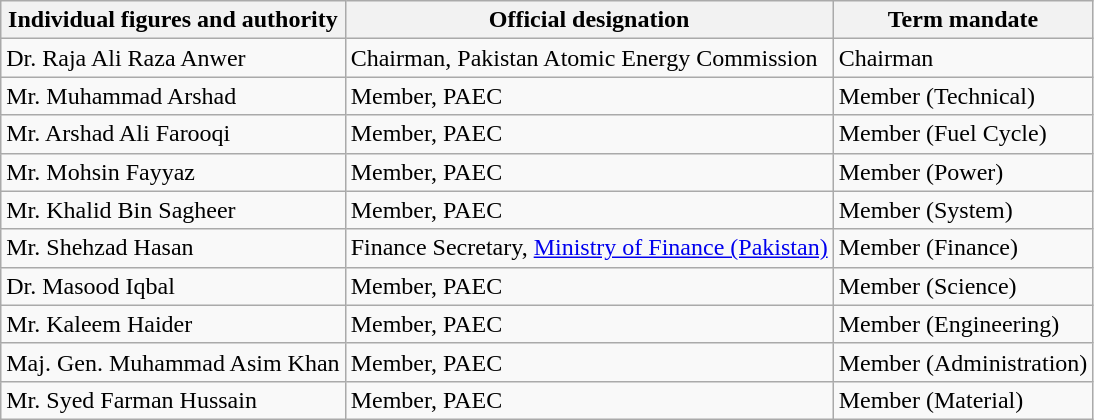<table class="wikitable sortable">
<tr>
<th>Individual figures and authority</th>
<th>Official designation</th>
<th>Term mandate</th>
</tr>
<tr>
<td>Dr. Raja Ali Raza Anwer</td>
<td>Chairman, Pakistan Atomic Energy Commission</td>
<td>Chairman</td>
</tr>
<tr>
<td>Mr. Muhammad Arshad</td>
<td>Member, PAEC</td>
<td>Member (Technical)</td>
</tr>
<tr>
<td>Mr. Arshad Ali Farooqi</td>
<td>Member, PAEC</td>
<td>Member (Fuel Cycle)</td>
</tr>
<tr>
<td>Mr. Mohsin Fayyaz</td>
<td>Member, PAEC</td>
<td>Member (Power)</td>
</tr>
<tr>
<td>Mr. Khalid Bin Sagheer</td>
<td>Member, PAEC</td>
<td>Member (System)</td>
</tr>
<tr>
<td>Mr. Shehzad Hasan</td>
<td>Finance Secretary, <a href='#'>Ministry of Finance (Pakistan)</a></td>
<td>Member (Finance)</td>
</tr>
<tr>
<td>Dr. Masood Iqbal</td>
<td>Member, PAEC</td>
<td>Member (Science)</td>
</tr>
<tr>
<td>Mr. Kaleem Haider</td>
<td>Member, PAEC</td>
<td>Member (Engineering)</td>
</tr>
<tr>
<td>Maj. Gen. Muhammad Asim Khan</td>
<td>Member, PAEC</td>
<td>Member (Administration)</td>
</tr>
<tr>
<td>Mr. Syed Farman Hussain</td>
<td>Member, PAEC</td>
<td>Member (Material)</td>
</tr>
</table>
